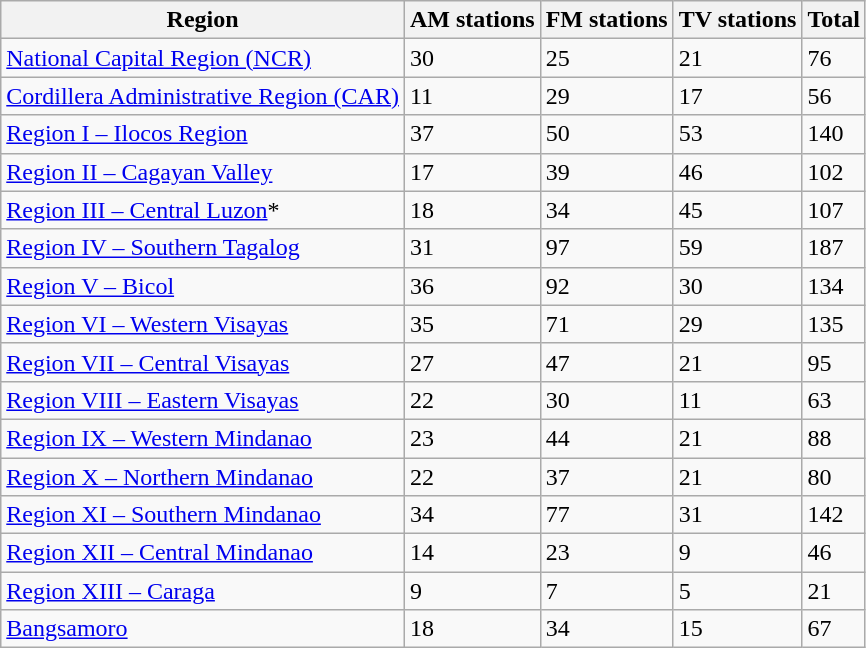<table class="wikitable">
<tr>
<th>Region</th>
<th>AM stations</th>
<th>FM stations</th>
<th>TV stations</th>
<th>Total</th>
</tr>
<tr>
<td><a href='#'>National Capital Region (NCR)</a></td>
<td>30</td>
<td>25</td>
<td>21</td>
<td>76</td>
</tr>
<tr>
<td><a href='#'>Cordillera Administrative Region (CAR)</a></td>
<td>11</td>
<td>29</td>
<td>17</td>
<td>56</td>
</tr>
<tr>
<td><a href='#'>Region I – Ilocos Region</a></td>
<td>37</td>
<td>50</td>
<td>53</td>
<td>140</td>
</tr>
<tr>
<td><a href='#'>Region II – Cagayan Valley</a></td>
<td>17</td>
<td>39</td>
<td>46</td>
<td>102</td>
</tr>
<tr>
<td><a href='#'>Region III – Central Luzon</a>*</td>
<td>18</td>
<td>34</td>
<td>45</td>
<td>107</td>
</tr>
<tr>
<td><a href='#'>Region IV – Southern Tagalog</a></td>
<td>31</td>
<td>97</td>
<td>59</td>
<td>187</td>
</tr>
<tr>
<td><a href='#'>Region V – Bicol</a></td>
<td>36</td>
<td>92</td>
<td>30</td>
<td>134</td>
</tr>
<tr>
<td><a href='#'>Region VI – Western Visayas</a></td>
<td>35</td>
<td>71</td>
<td>29</td>
<td>135</td>
</tr>
<tr>
<td><a href='#'>Region VII – Central Visayas</a></td>
<td>27</td>
<td>47</td>
<td>21</td>
<td>95</td>
</tr>
<tr>
<td><a href='#'>Region VIII – Eastern Visayas</a></td>
<td>22</td>
<td>30</td>
<td>11</td>
<td>63</td>
</tr>
<tr>
<td><a href='#'>Region IX – Western Mindanao</a></td>
<td>23</td>
<td>44</td>
<td>21</td>
<td>88</td>
</tr>
<tr>
<td><a href='#'>Region X – Northern Mindanao</a></td>
<td>22</td>
<td>37</td>
<td>21</td>
<td>80</td>
</tr>
<tr>
<td><a href='#'>Region XI – Southern Mindanao</a></td>
<td>34</td>
<td>77</td>
<td>31</td>
<td>142</td>
</tr>
<tr>
<td><a href='#'>Region XII – Central Mindanao</a></td>
<td>14</td>
<td>23</td>
<td>9</td>
<td>46</td>
</tr>
<tr>
<td><a href='#'>Region XIII – Caraga</a></td>
<td>9</td>
<td>7</td>
<td>5</td>
<td>21</td>
</tr>
<tr>
<td><a href='#'>Bangsamoro</a></td>
<td>18</td>
<td>34</td>
<td>15</td>
<td>67</td>
</tr>
</table>
